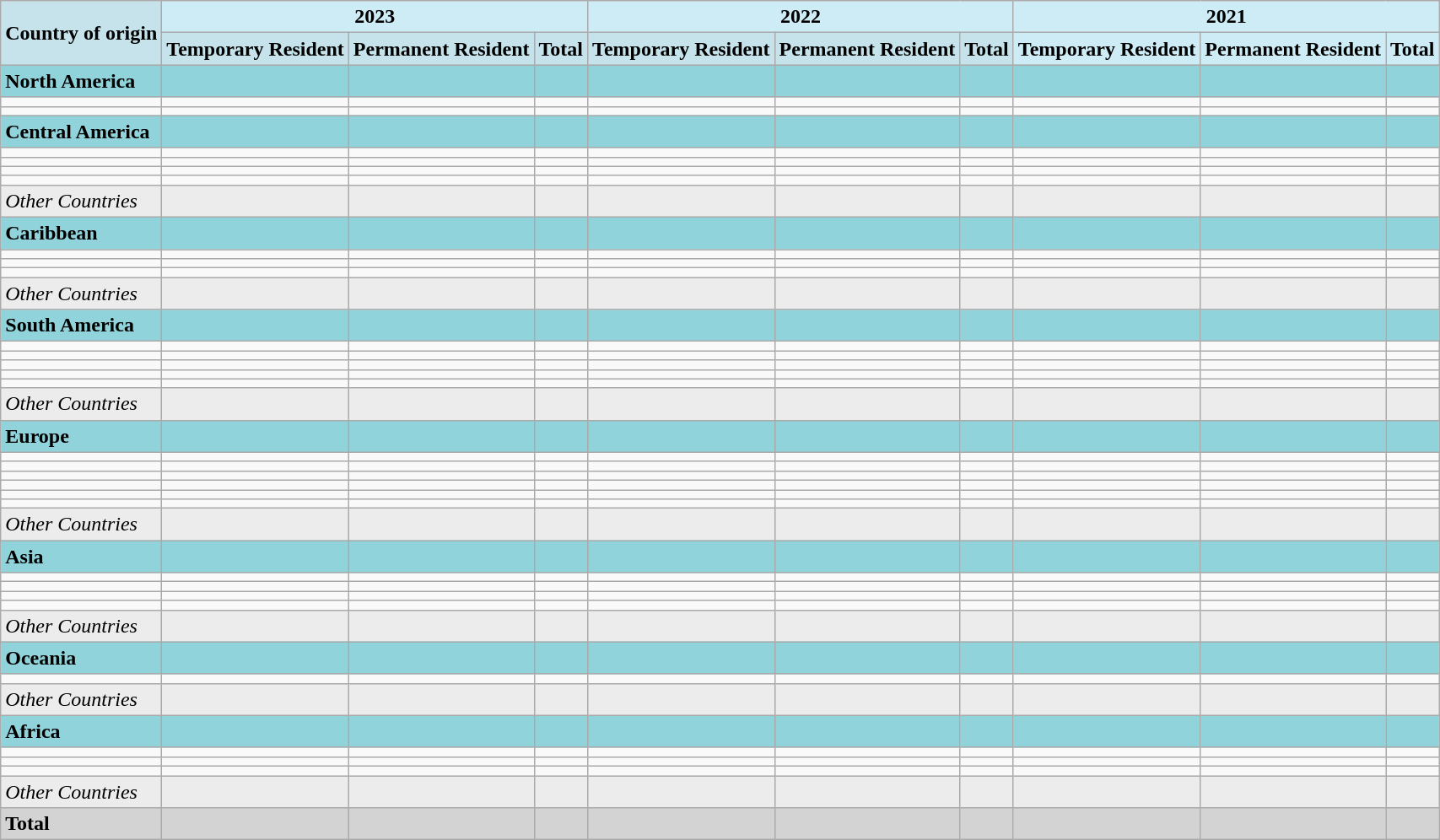<table class="wikitable sortable">
<tr>
<th rowspan="2"  colspan=1 style="text-align:center; background-color:#C6E3EC;"><strong>Country of origin</strong></th>
<th rowspan="1"  colspan=3 style="text-align:center; background-color:#CEECF6;"><strong>2023</strong></th>
<th rowspan="1"  colspan=3 style="text-align:center; background-color:#CEECF6;"><strong>2022</strong></th>
<th rowspan="1"  colspan=3 style="text-align:center; background-color:#CEECF6;"><strong>2021</strong></th>
</tr>
<tr>
<th style="text-align:center; background-color:#C6E3EC;"><span>Temporary Resident</span></th>
<th style="text-align:center; background-color:#C6E3EC;"><span>Permanent Resident</span></th>
<th style="text-align:center; background-color:#C6E3EC;"><span>Total</span></th>
<th style="text-align:center; background-color:#C6E3EC;"><span>Temporary Resident</span></th>
<th style="text-align:center; background-color:#C6E3EC;"><span>Permanent Resident</span></th>
<th style="text-align:center; background-color:#C6E3EC;"><span>Total</span></th>
<th style="text-align:center; background-color:#CEECF6;"><span>Temporary Resident</span></th>
<th style="text-align:center; background-color:#CEECF6;"><span>Permanent Resident</span></th>
<th style="text-align:center; background-color:#CEECF6;"><span>Total</span></th>
</tr>
<tr bgcolor="#90D3DB">
<td border = "1"><span><strong>North America</strong></span></td>
<td align="right"><strong></strong></td>
<td align="right"><strong></strong></td>
<td align="right"><strong></strong></td>
<td align="right"><strong></strong></td>
<td align="right"><strong></strong></td>
<td align="right"><strong></strong></td>
<td align="right"><strong></strong></td>
<td align="right"><strong></strong></td>
<td align="right"><strong></strong></td>
</tr>
<tr>
<td border = "1"><span></span></td>
<td align="right"></td>
<td align="right"></td>
<td align="right"></td>
<td align="right"></td>
<td align="right"></td>
<td align="right"></td>
<td align="right"></td>
<td align="right"></td>
<td align="right"></td>
</tr>
<tr>
<td border = "1"><span></span></td>
<td align="right"></td>
<td align="right"></td>
<td align="right"></td>
<td align="right"></td>
<td align="right"></td>
<td align="right"></td>
<td align="right"></td>
<td align="right"></td>
<td align="right"></td>
</tr>
<tr bgcolor="#90D3DB">
<td border = "1"><span><strong>Central America</strong></span></td>
<td align="right"><strong></strong></td>
<td align="right"><strong></strong></td>
<td align="right"><strong></strong></td>
<td align="right"><strong></strong></td>
<td align="right"><strong></strong></td>
<td align="right"><strong></strong></td>
<td align="right"><strong></strong></td>
<td align="right"><strong></strong></td>
<td align="right"><strong></strong></td>
</tr>
<tr>
<td border = "1"><span></span></td>
<td align="right"></td>
<td align="right"></td>
<td align="right"></td>
<td align="right"></td>
<td align="right"></td>
<td align="right"></td>
<td align="right"></td>
<td align="right"></td>
<td align="right"></td>
</tr>
<tr>
<td border = "1"><span></span></td>
<td align="right"></td>
<td align="right"></td>
<td align="right"></td>
<td align="right"></td>
<td align="right"></td>
<td align="right"></td>
<td align="right"></td>
<td align="right"></td>
<td align="right"></td>
</tr>
<tr>
<td border = "1"><span></span></td>
<td align="right"></td>
<td align="right"></td>
<td align="right"></td>
<td align="right"></td>
<td align="right"></td>
<td align="right"></td>
<td align="right"></td>
<td align="right"></td>
<td align="right"></td>
</tr>
<tr>
<td border = "1"><span></span></td>
<td align="right"></td>
<td align="right"></td>
<td align="right"></td>
<td align="right"></td>
<td align="right"></td>
<td align="right"></td>
<td align="right"></td>
<td align="right"></td>
<td align="right"></td>
</tr>
<tr bgcolor="#ECECEC">
<td border = "1"><span><em>Other Countries</em></span></td>
<td align="right"><em></em></td>
<td align="right"><em></em></td>
<td align="right"><em></em></td>
<td align="right"><em></em></td>
<td align="right"><em></em></td>
<td align="right"><em></em></td>
<td align="right"><em></em></td>
<td align="right"><em></em></td>
<td align="right"><em></em></td>
</tr>
<tr bgcolor="#90D3DB">
<td border = "1"><span><strong>Caribbean</strong></span></td>
<td align="right"><strong></strong></td>
<td align="right"><strong></strong></td>
<td align="right"><strong></strong></td>
<td align="right"><strong></strong></td>
<td align="right"><strong></strong></td>
<td align="right"><strong></strong></td>
<td align="right"><strong></strong></td>
<td align="right"><strong></strong></td>
<td align="right"><strong></strong></td>
</tr>
<tr>
<td border = "1"><span></span></td>
<td align="right"></td>
<td align="right"></td>
<td align="right"></td>
<td align="right"></td>
<td align="right"></td>
<td align="right"></td>
<td align="right"></td>
<td align="right"></td>
<td align="right"></td>
</tr>
<tr>
<td border = "1"><span></span></td>
<td align="right"></td>
<td align="right"></td>
<td align="right"></td>
<td align="right"></td>
<td align="right"></td>
<td align="right"></td>
<td align="right"></td>
<td align="right"></td>
<td align="right"></td>
</tr>
<tr>
<td border = "1"><span></span></td>
<td align="right"></td>
<td align="right"></td>
<td align="right"></td>
<td align="right"></td>
<td align="right"></td>
<td align="right"></td>
<td align="right"></td>
<td align="right"></td>
<td align="right"></td>
</tr>
<tr bgcolor="#ECECEC">
<td border = "1"><span><em>Other Countries</em></span></td>
<td align="right"><em></em></td>
<td align="right"><em></em></td>
<td align="right"><em></em></td>
<td align="right"><em></em></td>
<td align="right"><em></em></td>
<td align="right"><em></em></td>
<td align="right"><em></em></td>
<td align="right"><em></em></td>
<td align="right"><em></em></td>
</tr>
<tr bgcolor="#90D3DB">
<td border = "1"><span><strong>South America</strong></span></td>
<td align="right"><strong></strong></td>
<td align="right"><strong></strong></td>
<td align="right"><strong></strong></td>
<td align="right"><strong></strong></td>
<td align="right"><strong></strong></td>
<td align="right"><strong></strong></td>
<td align="right"><strong></strong></td>
<td align="right"><strong></strong></td>
<td align="right"><strong></strong></td>
</tr>
<tr>
<td border = "1"><span></span></td>
<td align="right"></td>
<td align="right"></td>
<td align="right"></td>
<td align="right"></td>
<td align="right"></td>
<td align="right"></td>
<td align="right"></td>
<td align="right"></td>
<td align="right"></td>
</tr>
<tr>
<td border = "1"><span></span></td>
<td align="right"></td>
<td align="right"></td>
<td align="right"></td>
<td align="right"></td>
<td align="right"></td>
<td align="right"></td>
<td align="right"></td>
<td align="right"></td>
<td align="right"></td>
</tr>
<tr>
<td border = "1"><span></span></td>
<td align="right"></td>
<td align="right"></td>
<td align="right"></td>
<td align="right"></td>
<td align="right"></td>
<td align="right"></td>
<td align="right"></td>
<td align="right"></td>
<td align="right"></td>
</tr>
<tr>
<td border = "1"><span></span></td>
<td align="right"></td>
<td align="right"></td>
<td align="right"></td>
<td align="right"></td>
<td align="right"></td>
<td align="right"></td>
<td align="right"></td>
<td align="right"></td>
<td align="right"></td>
</tr>
<tr>
<td border = "1"><span></span></td>
<td align="right"></td>
<td align="right"></td>
<td align="right"></td>
<td align="right"></td>
<td align="right"></td>
<td align="right"></td>
<td align="right"></td>
<td align="right"></td>
<td align="right"></td>
</tr>
<tr bgcolor="#ECECEC">
<td border = "1"><span><em>Other Countries</em></span></td>
<td align="right"><em></em></td>
<td align="right"><em></em></td>
<td align="right"><em></em></td>
<td align="right"><em></em></td>
<td align="right"><em></em></td>
<td align="right"><em></em></td>
<td align="right"><em></em></td>
<td align="right"><em></em></td>
<td align="right"><em></em></td>
</tr>
<tr bgcolor="#90D3DB">
<td border = "1"><span><strong>Europe</strong></span></td>
<td align="right"><strong></strong></td>
<td align="right"><strong></strong></td>
<td align="right"><strong></strong></td>
<td align="right"><strong></strong></td>
<td align="right"><strong></strong></td>
<td align="right"><strong></strong></td>
<td align="right"><strong></strong></td>
<td align="right"><strong></strong></td>
<td align="right"><strong></strong></td>
</tr>
<tr>
<td border = "1"><span></span></td>
<td align="right"></td>
<td align="right"></td>
<td align="right"></td>
<td align="right"></td>
<td align="right"></td>
<td align="right"></td>
<td align="right"></td>
<td align="right"></td>
<td align="right"></td>
</tr>
<tr>
<td border = "1"><span></span></td>
<td align="right"></td>
<td align="right"></td>
<td align="right"></td>
<td align="right"></td>
<td align="right"></td>
<td align="right"></td>
<td align="right"></td>
<td align="right"></td>
<td align="right"></td>
</tr>
<tr>
<td border = "1"><span></span></td>
<td align="right"></td>
<td align="right"></td>
<td align="right"></td>
<td align="right"></td>
<td align="right"></td>
<td align="right"></td>
<td align="right"></td>
<td align="right"></td>
<td align="right"></td>
</tr>
<tr>
<td border = "1"><span></span></td>
<td align="right"></td>
<td align="right"></td>
<td align="right"></td>
<td align="right"></td>
<td align="right"></td>
<td align="right"></td>
<td align="right"></td>
<td align="right"></td>
<td align="right"></td>
</tr>
<tr>
<td border = "1"><span></span></td>
<td align="right"></td>
<td align="right"></td>
<td align="right"></td>
<td align="right"></td>
<td align="right"></td>
<td align="right"></td>
<td align="right"></td>
<td align="right"></td>
<td align="right"></td>
</tr>
<tr>
<td border = "1"><span></span></td>
<td align="right"></td>
<td align="right"></td>
<td align="right"></td>
<td align="right"></td>
<td align="right"></td>
<td align="right"></td>
<td align="right"></td>
<td align="right"></td>
<td align="right"></td>
</tr>
<tr bgcolor="#ECECEC">
<td border = "1"><span><em>Other Countries</em></span></td>
<td align="right"><em></em></td>
<td align="right"><em></em></td>
<td align="right"><em></em></td>
<td align="right"><em></em></td>
<td align="right"><em></em></td>
<td align="right"><em></em></td>
<td align="right"><em></em></td>
<td align="right"><em></em></td>
<td align="right"><em></em></td>
</tr>
<tr bgcolor="#90D3DB">
<td border = "1"><span><strong>Asia</strong></span></td>
<td align="right"><strong></strong></td>
<td align="right"><strong></strong></td>
<td align="right"><strong></strong></td>
<td align="right"><strong></strong></td>
<td align="right"><strong></strong></td>
<td align="right"><strong></strong></td>
<td align="right"><strong></strong></td>
<td align="right"><strong></strong></td>
<td align="right"><strong></strong></td>
</tr>
<tr>
<td border = "1"><span></span></td>
<td align="right"></td>
<td align="right"></td>
<td align="right"></td>
<td align="right"></td>
<td align="right"></td>
<td align="right"></td>
<td align="right"></td>
<td align="right"></td>
<td align="right"></td>
</tr>
<tr>
<td border = "1"><span></span></td>
<td align="right"></td>
<td align="right"></td>
<td align="right"></td>
<td align="right"></td>
<td align="right"></td>
<td align="right"></td>
<td align="right"></td>
<td align="right"></td>
<td align="right"></td>
</tr>
<tr>
<td border = "1"><span></span></td>
<td align="right"></td>
<td align="right"></td>
<td align="right"></td>
<td align="right"></td>
<td align="right"></td>
<td align="right"></td>
<td align="right"></td>
<td align="right"></td>
<td align="right"></td>
</tr>
<tr>
<td border = "1"><span></span></td>
<td align="right"></td>
<td align="right"></td>
<td align="right"></td>
<td align="right"></td>
<td align="right"></td>
<td align="right"></td>
<td align="right"></td>
<td align="right"></td>
<td align="right"></td>
</tr>
<tr bgcolor="#ECECEC">
<td border = "1"><span><em>Other Countries</em></span></td>
<td align="right"><em></em></td>
<td align="right"><em></em></td>
<td align="right"><em></em></td>
<td align="right"><em></em></td>
<td align="right"><em></em></td>
<td align="right"><em></em></td>
<td align="right"><em></em></td>
<td align="right"><em></em></td>
<td align="right"><em></em></td>
</tr>
<tr bgcolor="#90D3DB">
<td border = "1"><span><strong>Oceania</strong></span></td>
<td align="right"><strong></strong></td>
<td align="right"><strong></strong></td>
<td align="right"><strong></strong></td>
<td align="right"><strong></strong></td>
<td align="right"><strong></strong></td>
<td align="right"><strong></strong></td>
<td align="right"><strong></strong></td>
<td align="right"><strong></strong></td>
<td align="right"><strong></strong></td>
</tr>
<tr>
<td border = "1"><span></span></td>
<td align="right"></td>
<td align="right"></td>
<td align="right"></td>
<td align="right"></td>
<td align="right"></td>
<td align="right"></td>
<td align="right"></td>
<td align="right"></td>
<td align="right"></td>
</tr>
<tr bgcolor="#ECECEC">
<td border = "1"><span><em>Other Countries</em></span></td>
<td align="right"><em></em></td>
<td align="right"><em></em></td>
<td align="right"><em></em></td>
<td align="right"><em></em></td>
<td align="right"><em></em></td>
<td align="right"><em></em></td>
<td align="right"><em></em></td>
<td align="right"><em></em></td>
<td align="right"><em></em></td>
</tr>
<tr bgcolor="#90D3DB">
<td border = "1"><span><strong>Africa</strong></span></td>
<td align="right"><strong></strong></td>
<td align="right"><strong></strong></td>
<td align="right"><strong></strong></td>
<td align="right"><strong></strong></td>
<td align="right"><strong></strong></td>
<td align="right"><strong></strong></td>
<td align="right"><strong></strong></td>
<td align="right"><strong></strong></td>
<td align="right"><strong></strong></td>
</tr>
<tr>
<td border = "1"><span></span></td>
<td align="right"></td>
<td align="right"></td>
<td align="right"></td>
<td align="right"></td>
<td align="right"></td>
<td align="right"></td>
<td align="right"></td>
<td align="right"></td>
<td align="right"></td>
</tr>
<tr>
<td border = "1"><span></span></td>
<td align="right"></td>
<td align="right"></td>
<td align="right"></td>
<td align="right"></td>
<td align="right"></td>
<td align="right"></td>
<td align="right"></td>
<td align="right"></td>
<td align="right"></td>
</tr>
<tr>
<td border = "1"><span></span></td>
<td align="right"></td>
<td align="right"></td>
<td align="right"></td>
<td align="right"></td>
<td align="right"></td>
<td align="right"></td>
<td align="right"></td>
<td align="right"></td>
<td align="right"></td>
</tr>
<tr bgcolor="#ECECEC">
<td border = "1"><span><em>Other Countries</em></span></td>
<td align="right"><em></em></td>
<td align="right"><em></em></td>
<td align="right"><em></em></td>
<td align="right"><em></em></td>
<td align="right"><em></em></td>
<td align="right"><em></em></td>
<td align="right"><em></em></td>
<td align="right"><em></em></td>
<td align="right"><em></em></td>
</tr>
<tr class="sortbottom" bgcolor="lightgrey">
<td border = "1"><strong>Total</strong></td>
<td align="right"><strong></strong></td>
<td align="right"><strong></strong></td>
<td align="right"><strong></strong></td>
<td align="right"><strong></strong></td>
<td align="right"><strong></strong></td>
<td align="right"><strong></strong></td>
<td align="right"><strong></strong></td>
<td align="right"><strong></strong></td>
<td align="right"><strong></strong></td>
</tr>
</table>
